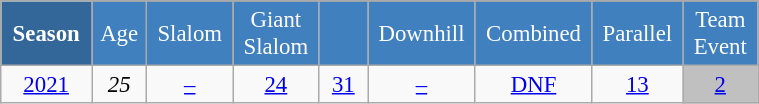<table class="wikitable"  style="font-size:95%; text-align:center; border:gray solid 1px; width:40%;">
<tr style="background:#369; color:white;">
<td rowspan="2" style="width:6%;"><strong>Season</strong></td>
</tr>
<tr style="background:#4180be; color:white;">
<td style="width:3%;">Age</td>
<td style="width:5%;">Slalom</td>
<td style="width:5%;">Giant<br>Slalom</td>
<td style="width:5%;"></td>
<td style="width:5%;">Downhill</td>
<td style="width:5%;">Combined</td>
<td width="5%">Parallel</td>
<td style="width:5%;">Team Event</td>
</tr>
<tr>
<td><a href='#'>2021</a></td>
<td><em>25</em></td>
<td><a href='#'>–</a></td>
<td><a href='#'>24</a></td>
<td><a href='#'>31</a></td>
<td><a href='#'>–</a></td>
<td><a href='#'>DNF</a></td>
<td><a href='#'>13</a></td>
<td style="background:silver;"><a href='#'>2</a></td>
</tr>
</table>
